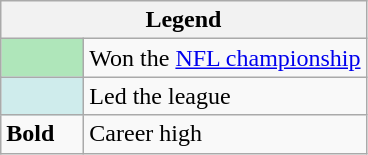<table class="wikitable mw-collapsible">
<tr>
<th colspan="2">Legend</th>
</tr>
<tr>
<td style="background:#afe6ba; width:3em;"></td>
<td>Won the <a href='#'>NFL championship</a></td>
</tr>
<tr>
<td style="background:#cfecec; width:3em;"></td>
<td>Led the league</td>
</tr>
<tr>
<td><strong>Bold</strong></td>
<td>Career high</td>
</tr>
</table>
